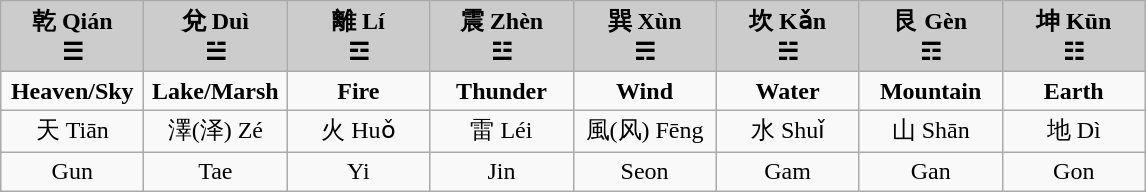<table class="wikitable" style="text-align:center;margin-bottom:2em;">
<tr>
<th style="width:5.5em;background-color:#CCCCCC">乾 Qián<br><span>☰</span></th>
<th style="width:5.5em;background-color:#CCCCCC">兌 Duì<br><span>☱</span></th>
<th style="width:5.5em;background-color:#CCCCCC">離 Lí<br><span>☲</span></th>
<th style="width:5.5em;background-color:#CCCCCC">震 Zhèn<br><span>☳</span></th>
<th style="width:5.5em;background-color:#CCCCCC">巽 Xùn<br><span>☴</span></th>
<th style="width:5.5em;background-color:#CCCCCC">坎 Kǎn<br><span>☵</span></th>
<th style="width:5.5em;background-color:#CCCCCC">艮 Gèn<br><span>☶</span></th>
<th style="width:5.5em;background-color:#CCCCCC">坤 Kūn<br><span>☷</span></th>
</tr>
<tr>
<td><strong>Heaven/Sky</strong></td>
<td><strong>Lake/Marsh</strong></td>
<td><strong>Fire</strong></td>
<td><strong>Thunder</strong></td>
<td><strong>Wind</strong></td>
<td><strong>Water</strong></td>
<td><strong>Mountain</strong></td>
<td><strong>Earth</strong></td>
</tr>
<tr>
<td><span>天 Tiān</span></td>
<td><span>澤(泽) Zé</span></td>
<td><span>火 Huǒ</span></td>
<td><span>雷 Léi</span></td>
<td><span>風(风) Fēng</span></td>
<td><span>水 Shuǐ</span></td>
<td><span>山 Shān</span></td>
<td><span>地 Dì</span></td>
</tr>
<tr>
<td>Gun</td>
<td>Tae</td>
<td>Yi</td>
<td>Jin</td>
<td>Seon</td>
<td>Gam</td>
<td>Gan</td>
<td>Gon</td>
</tr>
</table>
